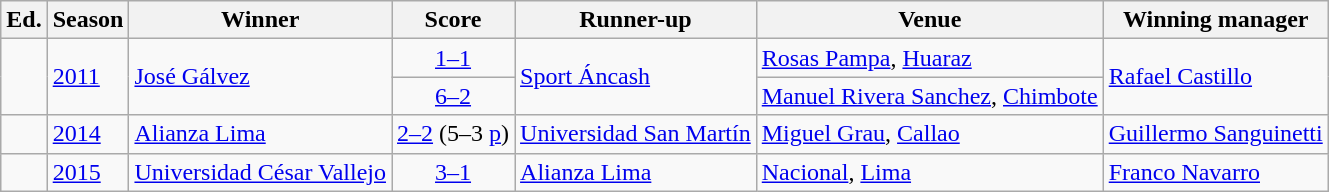<table class="sortable plainrowheaders wikitable">
<tr>
<th width=px>Ed.</th>
<th scope=col>Season</th>
<th scope=col>Winner</th>
<th scope=col>Score</th>
<th scope=col>Runner-up</th>
<th scope=col>Venue</th>
<th scope=col>Winning manager</th>
</tr>
<tr>
<td rowspan=2></td>
<td rowspan=2><a href='#'>2011</a></td>
<td rowspan=2><a href='#'>José Gálvez</a> </td>
<td align=center><a href='#'>1–1</a></td>
<td rowspan=2><a href='#'>Sport Áncash</a></td>
<td><a href='#'>Rosas Pampa</a>, <a href='#'>Huaraz</a></td>
<td rowspan=2> <a href='#'>Rafael Castillo</a></td>
</tr>
<tr>
<td align=center><a href='#'>6–2</a></td>
<td><a href='#'>Manuel Rivera Sanchez</a>, <a href='#'>Chimbote</a></td>
</tr>
<tr>
<td></td>
<td><a href='#'>2014</a></td>
<td><a href='#'>Alianza Lima</a> </td>
<td align=center><a href='#'>2–2</a> (5–3 <a href='#'>p</a>)</td>
<td><a href='#'>Universidad San Martín</a></td>
<td><a href='#'>Miguel Grau</a>, <a href='#'>Callao</a></td>
<td> <a href='#'>Guillermo Sanguinetti</a></td>
</tr>
<tr>
<td></td>
<td><a href='#'>2015</a></td>
<td><a href='#'>Universidad César Vallejo</a> </td>
<td align=center><a href='#'>3–1</a></td>
<td><a href='#'>Alianza Lima</a></td>
<td><a href='#'>Nacional</a>, <a href='#'>Lima</a></td>
<td> <a href='#'>Franco Navarro</a></td>
</tr>
</table>
